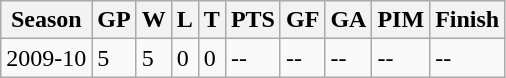<table class="wikitable">
<tr>
<th>Season</th>
<th>GP</th>
<th>W</th>
<th>L</th>
<th>T</th>
<th>PTS</th>
<th>GF</th>
<th>GA</th>
<th>PIM</th>
<th>Finish</th>
</tr>
<tr>
<td>2009-10</td>
<td>5</td>
<td>5</td>
<td>0</td>
<td>0</td>
<td>--</td>
<td>--</td>
<td>--</td>
<td>--</td>
<td>--</td>
</tr>
</table>
